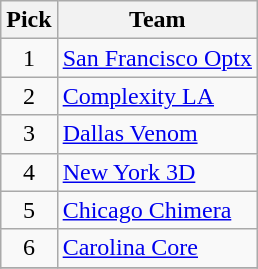<table class="wikitable">
<tr>
<th>Pick</th>
<th>Team</th>
</tr>
<tr>
<td align=center>1</td>
<td><a href='#'>San Francisco Optx</a></td>
</tr>
<tr>
<td align=center>2</td>
<td><a href='#'>Complexity LA</a></td>
</tr>
<tr>
<td align=center>3</td>
<td><a href='#'>Dallas Venom</a></td>
</tr>
<tr>
<td align=center>4</td>
<td><a href='#'>New York 3D</a></td>
</tr>
<tr>
<td align=center>5</td>
<td><a href='#'>Chicago Chimera</a></td>
</tr>
<tr>
<td align=center>6</td>
<td><a href='#'>Carolina Core</a></td>
</tr>
<tr>
</tr>
</table>
